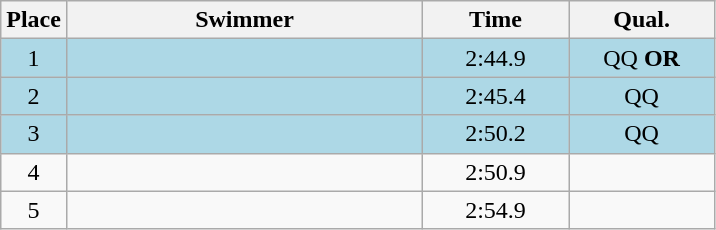<table class=wikitable style="text-align:center">
<tr>
<th>Place</th>
<th width=230>Swimmer</th>
<th width=90>Time</th>
<th width=90>Qual.</th>
</tr>
<tr bgcolor=lightblue>
<td>1</td>
<td align=left></td>
<td>2:44.9</td>
<td>QQ <strong>OR</strong></td>
</tr>
<tr bgcolor=lightblue>
<td>2</td>
<td align=left></td>
<td>2:45.4</td>
<td>QQ</td>
</tr>
<tr bgcolor=lightblue>
<td>3</td>
<td align=left></td>
<td>2:50.2</td>
<td>QQ</td>
</tr>
<tr>
<td>4</td>
<td align=left></td>
<td>2:50.9</td>
<td></td>
</tr>
<tr>
<td>5</td>
<td align=left></td>
<td>2:54.9</td>
<td></td>
</tr>
</table>
